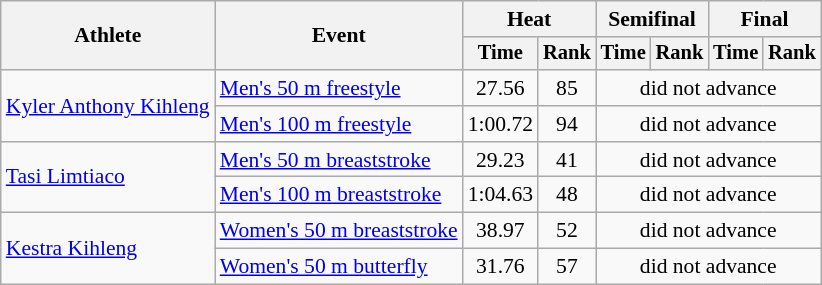<table class=wikitable style="font-size:90%; text-align:center">
<tr>
<th rowspan="2">Athlete</th>
<th rowspan="2">Event</th>
<th colspan="2">Heat</th>
<th colspan="2">Semifinal</th>
<th colspan="2">Final</th>
</tr>
<tr style="font-size:95%">
<th>Time</th>
<th>Rank</th>
<th>Time</th>
<th>Rank</th>
<th>Time</th>
<th>Rank</th>
</tr>
<tr>
<td align=left rowspan=2><a href='#'>Kyler Anthony Kihleng</a></td>
<td align=left><a href='#'>Men's 50 m freestyle</a></td>
<td>27.56</td>
<td>85</td>
<td colspan=4>did not advance</td>
</tr>
<tr>
<td align=left><a href='#'>Men's 100 m freestyle</a></td>
<td>1:00.72</td>
<td>94</td>
<td colspan=4>did not advance</td>
</tr>
<tr>
<td align=left rowspan=2><a href='#'>Tasi Limtiaco</a></td>
<td align=left><a href='#'>Men's 50 m breaststroke</a></td>
<td>29.23</td>
<td>41</td>
<td colspan=4>did not advance</td>
</tr>
<tr>
<td align=left><a href='#'>Men's 100 m breaststroke</a></td>
<td>1:04.63</td>
<td>48</td>
<td colspan=4>did not advance</td>
</tr>
<tr>
<td align=left rowspan=2><a href='#'>Kestra Kihleng</a></td>
<td align=left><a href='#'>Women's 50 m breaststroke</a></td>
<td>38.97</td>
<td>52</td>
<td colspan=4>did not advance</td>
</tr>
<tr>
<td align=left><a href='#'>Women's 50 m butterfly</a></td>
<td>31.76</td>
<td>57</td>
<td colspan=4>did not advance</td>
</tr>
</table>
